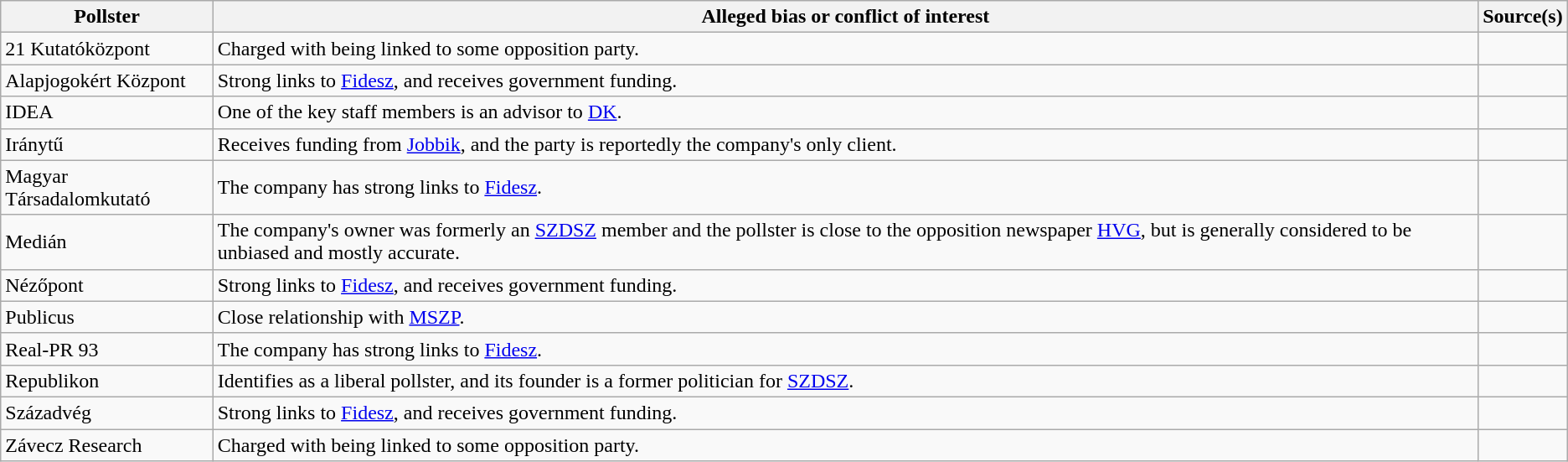<table class="wikitable">
<tr>
<th>Pollster</th>
<th>Alleged bias or conflict of interest</th>
<th>Source(s)</th>
</tr>
<tr>
<td>21 Kutatóközpont</td>
<td>Charged with being linked to some opposition party.</td>
<td></td>
</tr>
<tr>
<td>Alapjogokért Központ</td>
<td>Strong links to <a href='#'>Fidesz</a>, and receives government funding.</td>
<td></td>
</tr>
<tr>
<td>IDEA</td>
<td>One of the key staff members is an advisor to <a href='#'>DK</a>.</td>
<td></td>
</tr>
<tr>
<td>Iránytű</td>
<td>Receives funding from <a href='#'>Jobbik</a>, and the party is reportedly the company's only client.</td>
<td></td>
</tr>
<tr>
<td>Magyar Társadalomkutató</td>
<td>The company has strong links to <a href='#'>Fidesz</a>.</td>
<td></td>
</tr>
<tr>
<td>Medián</td>
<td>The company's owner was formerly an <a href='#'>SZDSZ</a> member and the pollster is close to the opposition newspaper <a href='#'>HVG</a>, but is generally considered to be unbiased and mostly accurate.</td>
<td></td>
</tr>
<tr>
<td>Nézőpont</td>
<td>Strong links to <a href='#'>Fidesz</a>, and receives government funding.</td>
<td></td>
</tr>
<tr>
<td>Publicus</td>
<td>Close relationship with <a href='#'>MSZP</a>.</td>
<td></td>
</tr>
<tr>
<td>Real-PR 93</td>
<td>The company has strong links to <a href='#'>Fidesz</a>.</td>
<td></td>
</tr>
<tr>
<td>Republikon</td>
<td>Identifies as a liberal pollster, and its founder is a former politician for <a href='#'>SZDSZ</a>.</td>
<td></td>
</tr>
<tr>
<td>Századvég</td>
<td>Strong links to <a href='#'>Fidesz</a>, and receives government funding.</td>
<td></td>
</tr>
<tr>
<td>Závecz Research</td>
<td>Charged with being linked to some opposition party.</td>
<td></td>
</tr>
</table>
